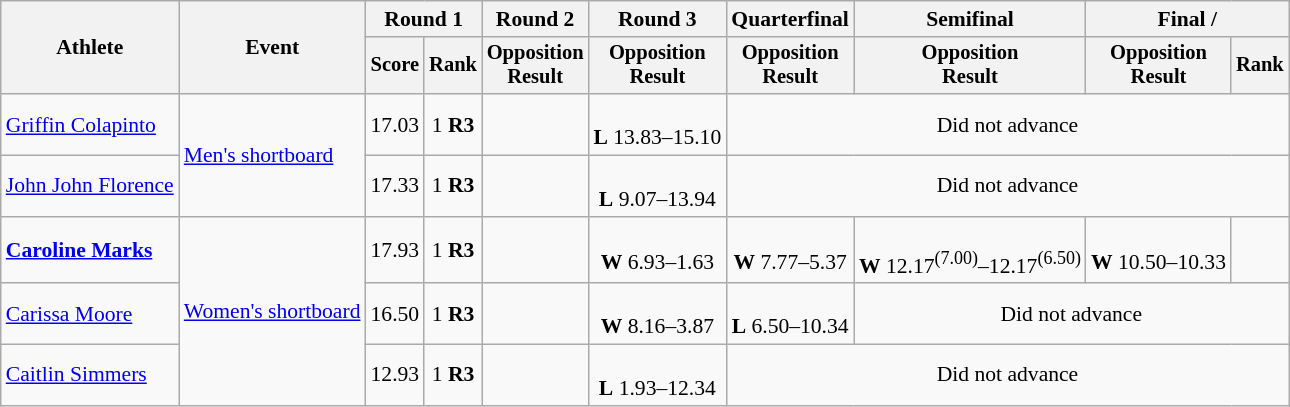<table class=wikitable style=font-size:90%;text-align:center>
<tr>
<th rowspan=2>Athlete</th>
<th rowspan=2>Event</th>
<th colspan=2>Round 1</th>
<th>Round 2</th>
<th>Round 3</th>
<th>Quarterfinal</th>
<th>Semifinal</th>
<th colspan=2>Final / </th>
</tr>
<tr style=font-size:95%>
<th>Score</th>
<th>Rank</th>
<th>Opposition<br>Result</th>
<th>Opposition<br>Result</th>
<th>Opposition<br>Result</th>
<th>Opposition<br>Result</th>
<th>Opposition<br>Result</th>
<th>Rank</th>
</tr>
<tr>
<td align=left><a href='#'>Griffin Colapinto</a></td>
<td align=left rowspan=2><a href='#'>Men's shortboard</a></td>
<td>17.03</td>
<td>1 <strong>R3</strong></td>
<td></td>
<td><br><strong>L</strong> 13.83–15.10</td>
<td colspan=4>Did not advance</td>
</tr>
<tr>
<td align=left><a href='#'>John John Florence</a></td>
<td>17.33</td>
<td>1 <strong>R3</strong></td>
<td></td>
<td><br><strong>L</strong> 9.07–13.94</td>
<td colspan=4>Did not advance</td>
</tr>
<tr>
<td align=left><strong><a href='#'>Caroline Marks</a></strong></td>
<td align=left rowspan=3><a href='#'>Women's shortboard</a></td>
<td>17.93</td>
<td>1 <strong>R3</strong></td>
<td></td>
<td><br><strong>W</strong> 6.93–1.63</td>
<td><br><strong>W</strong> 7.77–5.37</td>
<td><br><strong>W</strong> 12.17<sup>(7.00)</sup>–12.17<sup>(6.50)</sup></td>
<td><br><strong>W</strong> 10.50–10.33</td>
<td></td>
</tr>
<tr>
<td align=left><a href='#'>Carissa Moore</a></td>
<td>16.50</td>
<td>1 <strong>R3</strong></td>
<td></td>
<td><br><strong>W</strong> 8.16–3.87</td>
<td><br><strong>L</strong> 6.50–10.34</td>
<td colspan=3>Did not advance</td>
</tr>
<tr>
<td align=left><a href='#'>Caitlin Simmers</a></td>
<td>12.93</td>
<td>1 <strong>R3</strong></td>
<td></td>
<td><br><strong>L</strong> 1.93–12.34</td>
<td colspan=4>Did not advance</td>
</tr>
</table>
